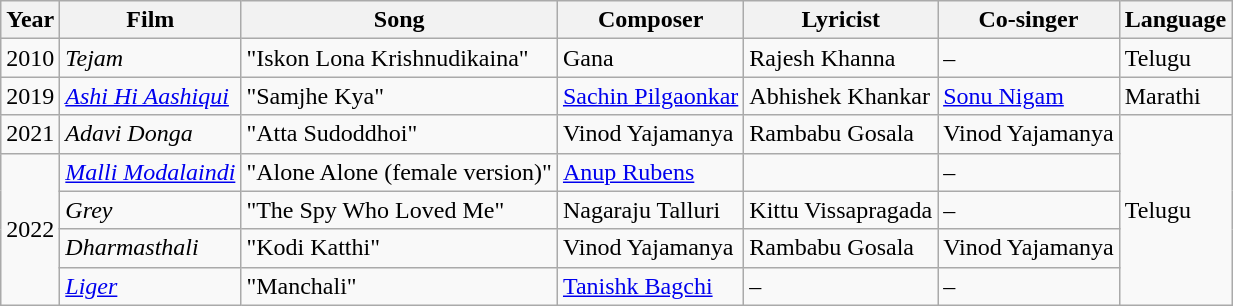<table class="wikitable">
<tr>
<th>Year</th>
<th>Film</th>
<th>Song</th>
<th>Composer</th>
<th>Lyricist</th>
<th>Co-singer</th>
<th>Language</th>
</tr>
<tr>
<td>2010</td>
<td><em>Tejam</em></td>
<td>"Iskon Lona Krishnudikaina"</td>
<td>Gana</td>
<td>Rajesh Khanna</td>
<td>–</td>
<td>Telugu</td>
</tr>
<tr>
<td>2019</td>
<td><em><a href='#'>Ashi Hi Aashiqui</a></em></td>
<td>"Samjhe Kya"</td>
<td><a href='#'>Sachin Pilgaonkar</a></td>
<td>Abhishek Khankar</td>
<td><a href='#'>Sonu Nigam</a></td>
<td>Marathi</td>
</tr>
<tr>
<td>2021</td>
<td><em>Adavi Donga</em></td>
<td>"Atta Sudoddhoi"</td>
<td>Vinod Yajamanya</td>
<td>Rambabu Gosala</td>
<td>Vinod Yajamanya</td>
<td rowspan="5">Telugu</td>
</tr>
<tr>
<td rowspan="4">2022</td>
<td><em><a href='#'>Malli Modalaindi</a></em></td>
<td>"Alone Alone (female version)"</td>
<td><a href='#'>Anup Rubens</a></td>
<td></td>
<td>–</td>
</tr>
<tr>
<td><em>Grey</em></td>
<td>"The Spy Who Loved Me"</td>
<td>Nagaraju Talluri</td>
<td>Kittu Vissapragada</td>
<td>–</td>
</tr>
<tr>
<td><em>Dharmasthali</em></td>
<td>"Kodi Katthi"</td>
<td>Vinod Yajamanya</td>
<td>Rambabu Gosala</td>
<td>Vinod Yajamanya</td>
</tr>
<tr>
<td><a href='#'><em>Liger</em></a></td>
<td>"Manchali"</td>
<td><a href='#'>Tanishk Bagchi</a></td>
<td>–</td>
<td>–</td>
</tr>
</table>
